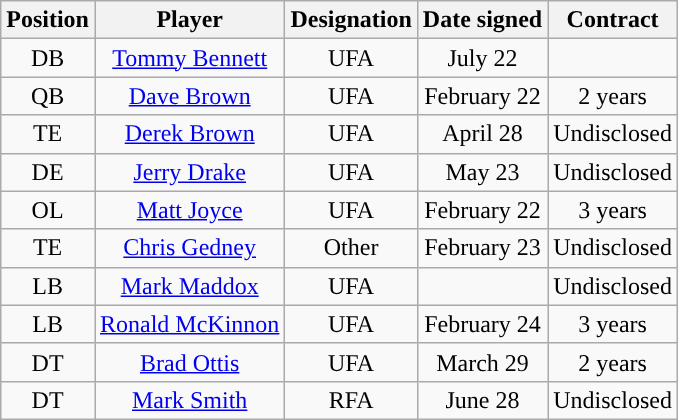<table class="wikitable" style="text-align:center">
<tr>
<th>Position</th>
<th>Player</th>
<th>Designation</th>
<th>Date signed</th>
<th>Contract</th>
</tr>
<tr>
<td>DB</td>
<td><a href='#'>Tommy Bennett</a></td>
<td>UFA</td>
<td>July 22</td>
<td></td>
</tr>
<tr>
<td>QB</td>
<td><a href='#'>Dave Brown</a></td>
<td>UFA</td>
<td>February 22</td>
<td>2 years</td>
</tr>
<tr>
<td>TE</td>
<td><a href='#'>Derek Brown</a></td>
<td>UFA</td>
<td>April 28</td>
<td>Undisclosed</td>
</tr>
<tr>
<td>DE</td>
<td><a href='#'>Jerry Drake</a></td>
<td>UFA</td>
<td>May 23</td>
<td>Undisclosed</td>
</tr>
<tr>
<td>OL</td>
<td><a href='#'>Matt Joyce</a></td>
<td>UFA</td>
<td>February 22</td>
<td>3 years</td>
</tr>
<tr>
<td>TE</td>
<td><a href='#'>Chris Gedney</a></td>
<td>Other</td>
<td>February 23</td>
<td>Undisclosed</td>
</tr>
<tr>
<td>LB</td>
<td><a href='#'>Mark Maddox</a></td>
<td>UFA</td>
<td></td>
<td>Undisclosed</td>
</tr>
<tr>
<td>LB</td>
<td><a href='#'>Ronald McKinnon</a></td>
<td>UFA</td>
<td>February 24</td>
<td>3 years</td>
</tr>
<tr>
<td>DT</td>
<td><a href='#'>Brad Ottis</a></td>
<td>UFA</td>
<td>March 29</td>
<td>2 years</td>
</tr>
<tr>
<td>DT</td>
<td><a href='#'>Mark Smith</a></td>
<td>RFA</td>
<td>June 28</td>
<td>Undisclosed</td>
</tr>
</table>
